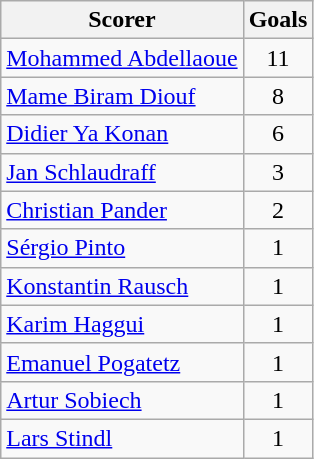<table class="wikitable">
<tr>
<th>Scorer</th>
<th>Goals</th>
</tr>
<tr>
<td> <a href='#'>Mohammed Abdellaoue</a></td>
<td align=center>11</td>
</tr>
<tr>
<td> <a href='#'>Mame Biram Diouf</a></td>
<td align=center>8</td>
</tr>
<tr>
<td> <a href='#'>Didier Ya Konan</a></td>
<td align=center>6</td>
</tr>
<tr>
<td> <a href='#'>Jan Schlaudraff</a></td>
<td align=center>3</td>
</tr>
<tr>
<td> <a href='#'>Christian Pander</a></td>
<td align=center>2</td>
</tr>
<tr>
<td> <a href='#'>Sérgio Pinto</a></td>
<td align=center>1</td>
</tr>
<tr>
<td> <a href='#'>Konstantin Rausch</a></td>
<td align=center>1</td>
</tr>
<tr>
<td> <a href='#'>Karim Haggui</a></td>
<td align=center>1</td>
</tr>
<tr>
<td> <a href='#'>Emanuel Pogatetz</a></td>
<td align=center>1</td>
</tr>
<tr>
<td> <a href='#'>Artur Sobiech</a></td>
<td align=center>1</td>
</tr>
<tr>
<td> <a href='#'>Lars Stindl</a></td>
<td align=center>1</td>
</tr>
</table>
